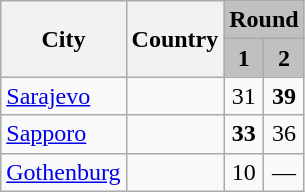<table class="wikitable">
<tr>
<th rowspan=2>City</th>
<th rowspan=2>Country</th>
<th colspan=2 style="background:silver;">Round</th>
</tr>
<tr>
<th style="background:silver;">1</th>
<th style="background:silver;">2</th>
</tr>
<tr>
<td><a href='#'>Sarajevo</a></td>
<td></td>
<td style="text-align:center;">31</td>
<td style="text-align:center;"><strong>39</strong></td>
</tr>
<tr>
<td><a href='#'>Sapporo</a></td>
<td></td>
<td style="text-align:center;"><strong>33</strong></td>
<td style="text-align:center;">36</td>
</tr>
<tr>
<td><a href='#'>Gothenburg</a></td>
<td></td>
<td style="text-align:center;">10</td>
<td style="text-align:center;">—</td>
</tr>
</table>
